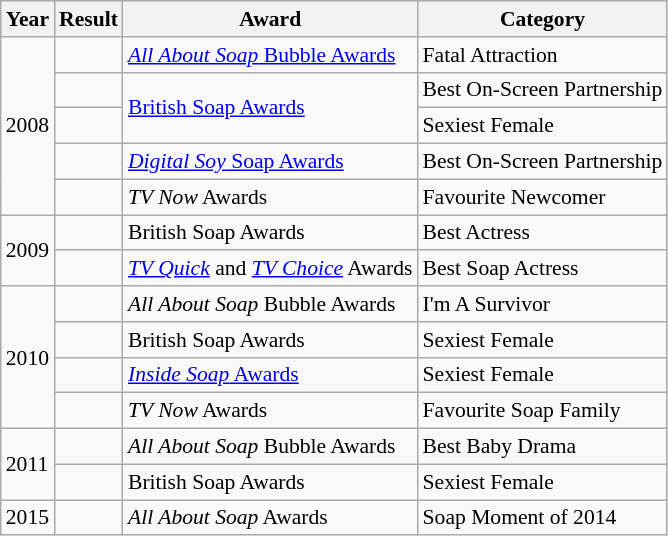<table class="wikitable" style="font-size: 90%">
<tr>
<th>Year</th>
<th>Result</th>
<th>Award</th>
<th>Category</th>
</tr>
<tr>
<td rowspan="5">2008</td>
<td></td>
<td><a href='#'><em>All About Soap</em> Bubble Awards</a></td>
<td>Fatal Attraction </td>
</tr>
<tr>
<td></td>
<td rowspan="2"><a href='#'>British Soap Awards</a></td>
<td>Best On-Screen Partnership </td>
</tr>
<tr>
<td></td>
<td>Sexiest Female</td>
</tr>
<tr>
<td></td>
<td><a href='#'><em>Digital Soy</em> Soap Awards</a></td>
<td>Best On-Screen Partnership </td>
</tr>
<tr>
<td></td>
<td><em>TV Now</em> Awards</td>
<td>Favourite Newcomer </td>
</tr>
<tr>
<td rowspan="2">2009</td>
<td></td>
<td>British Soap Awards</td>
<td>Best Actress</td>
</tr>
<tr>
<td></td>
<td><em><a href='#'>TV Quick</a></em> and <em><a href='#'>TV Choice</a></em> Awards</td>
<td>Best Soap Actress</td>
</tr>
<tr>
<td rowspan="4">2010</td>
<td></td>
<td><em>All About Soap</em> Bubble Awards</td>
<td>I'm A Survivor</td>
</tr>
<tr>
<td></td>
<td>British Soap Awards</td>
<td>Sexiest Female</td>
</tr>
<tr>
<td></td>
<td><a href='#'><em>Inside Soap</em> Awards</a></td>
<td>Sexiest Female</td>
</tr>
<tr>
<td></td>
<td><em>TV Now</em> Awards</td>
<td>Favourite Soap Family</td>
</tr>
<tr>
<td rowspan="2">2011</td>
<td></td>
<td><em>All About Soap</em> Bubble Awards</td>
<td>Best Baby Drama </td>
</tr>
<tr>
<td></td>
<td>British Soap Awards</td>
<td>Sexiest Female</td>
</tr>
<tr>
<td>2015</td>
<td></td>
<td><em>All About Soap</em> Awards</td>
<td>Soap Moment of 2014</td>
</tr>
</table>
